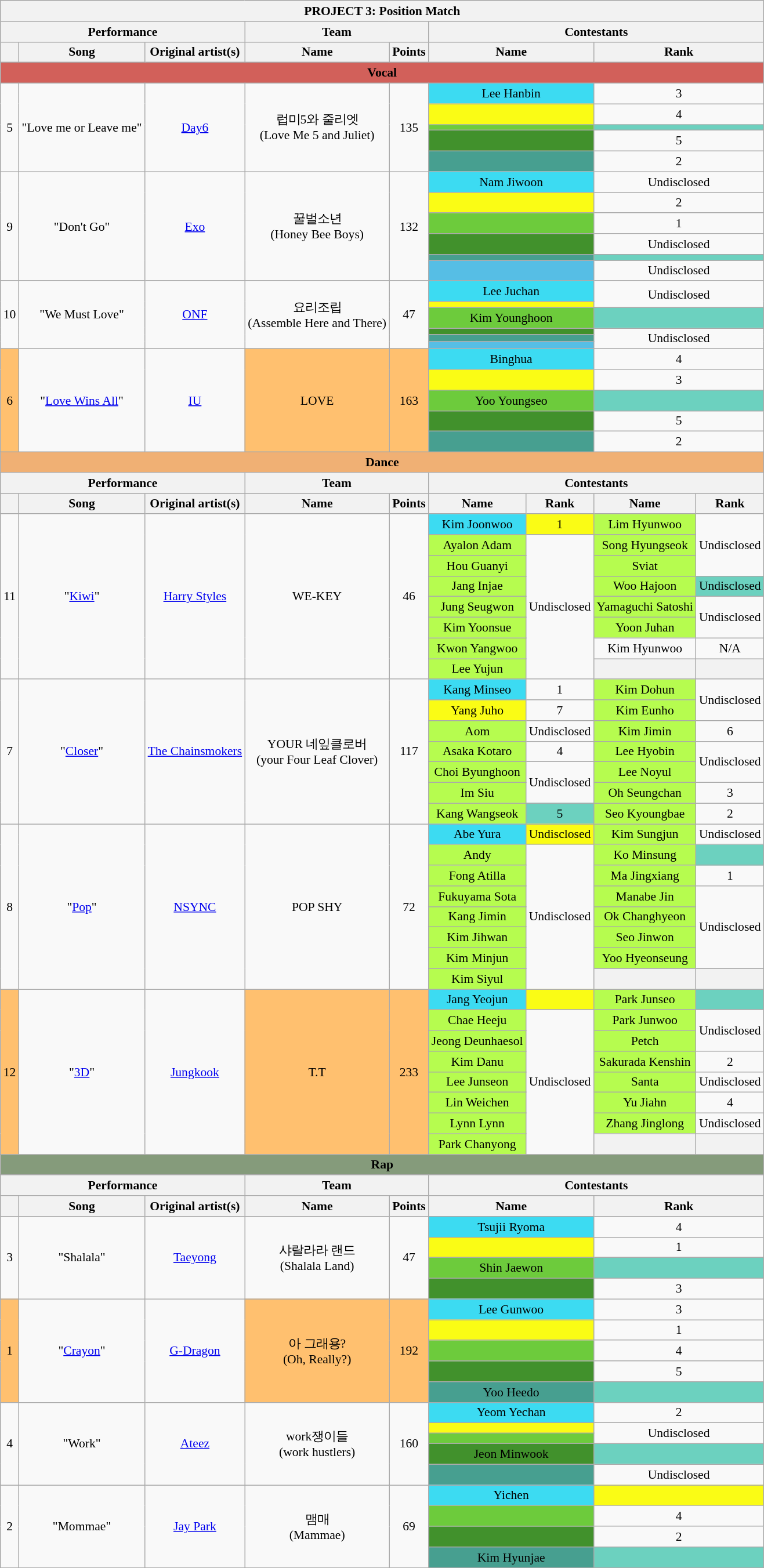<table class="wikitable sortable mw-collapsible mw-collapsed" style="font-size:90%; text-align:center; ">
<tr>
<th colspan="9">PROJECT 3: Position Match</th>
</tr>
<tr>
<th colspan="3">Performance</th>
<th colspan="2">Team</th>
<th colspan="4">Contestants</th>
</tr>
<tr>
<th></th>
<th>Song</th>
<th>Original artist(s)</th>
<th>Name</th>
<th>Points</th>
<th colspan="2">Name</th>
<th colspan="2">Rank</th>
</tr>
<tr>
<th colspan="9" style="background:#D2605A">Vocal</th>
</tr>
<tr>
<td rowspan="5">5</td>
<td rowspan="5">"Love me or Leave me"</td>
<td rowspan="5"><a href='#'>Day6</a></td>
<td rowspan="5">럽미5와 줄리엣<br>(Love Me 5 and Juliet)</td>
<td rowspan="5">135</td>
<td colspan="2" style="background:#3cdbf2">Lee Hanbin</td>
<td colspan="2">3</td>
</tr>
<tr>
<td colspan="2" style="background:#fafc15"></td>
<td colspan="2">4</td>
</tr>
<tr>
<td colspan="2" style="background:#6DCB3C"></td>
<td colspan="2" style="background:#6CD1BF"></td>
</tr>
<tr>
<td colspan="2" style="background:#41912c"></td>
<td colspan="2">5</td>
</tr>
<tr>
<td colspan="2" style="background:#479f90"></td>
<td colspan="2">2</td>
</tr>
<tr>
<td rowspan="6">9</td>
<td rowspan="6">"Don't Go"<br></td>
<td rowspan="6"><a href='#'>Exo</a></td>
<td rowspan="6">꿀벌소년<br>(Honey Bee Boys)</td>
<td rowspan="6">132</td>
<td colspan="2" style="background:#3cdbf2">Nam Jiwoon</td>
<td colspan="2">Undisclosed</td>
</tr>
<tr>
<td colspan="2" style="background:#fafc15"></td>
<td colspan="2">2</td>
</tr>
<tr>
<td colspan="2" style="background:#6DCB3C"></td>
<td colspan="2">1</td>
</tr>
<tr>
<td colspan="2" style="background:#41912c"></td>
<td colspan="2">Undisclosed</td>
</tr>
<tr>
<td colspan="2" style="background:#479f90"></td>
<td colspan="2" style="background:#6CD1BF"></td>
</tr>
<tr>
<td colspan="2" style="background:#56BEE5"></td>
<td colspan="2">Undisclosed</td>
</tr>
<tr>
<td rowspan="6">10</td>
<td rowspan="6">"We Must Love"<br></td>
<td rowspan="6"><a href='#'>ONF</a></td>
<td rowspan="6">요리조립<br>(Assemble Here and There)</td>
<td rowspan="6">47</td>
<td colspan="2" style="background:#3cdbf2">Lee Juchan</td>
<td colspan="2" rowspan="2">Undisclosed</td>
</tr>
<tr>
<td colspan="2" style="background:#fafc15"></td>
</tr>
<tr>
<td colspan="2" style="background:#6DCB3C">Kim Younghoon</td>
<td colspan="2" style="background:#6CD1BF"></td>
</tr>
<tr>
<td colspan="2" style="background:#41912c"></td>
<td colspan="2" rowspan="3">Undisclosed</td>
</tr>
<tr>
<td colspan="2" style="background:#479f90"></td>
</tr>
<tr>
<td colspan="2" style="background:#56BEE5"></td>
</tr>
<tr>
<td rowspan="5" style="background:#FFC06F">6</td>
<td rowspan="5">"<a href='#'>Love Wins All</a>"</td>
<td rowspan="5"><a href='#'>IU</a></td>
<td rowspan="5" style="background:#FFC06F">LOVE</td>
<td rowspan="5" style="background:#FFC06F">163</td>
<td colspan="2" style="background:#3cdbf2">Binghua</td>
<td colspan="2">4</td>
</tr>
<tr>
<td colspan="2" style="background:#fafc15"></td>
<td colspan="2">3</td>
</tr>
<tr>
<td colspan="2" style="background:#6DCB3C"> Yoo Youngseo </td>
<td colspan="2" style="background:#6CD1BF"></td>
</tr>
<tr>
<td colspan="2" style="background:#41912c"></td>
<td colspan="2">5</td>
</tr>
<tr>
<td colspan="2" style="background:#479f90"></td>
<td colspan="2">2</td>
</tr>
<tr>
<th colspan="9" style="background:#F0B074">Dance</th>
</tr>
<tr>
<th colspan="3">Performance</th>
<th colspan="2">Team</th>
<th colspan="4">Contestants</th>
</tr>
<tr>
<th></th>
<th>Song</th>
<th>Original artist(s)</th>
<th>Name</th>
<th>Points</th>
<th>Name</th>
<th>Rank</th>
<th>Name</th>
<th>Rank</th>
</tr>
<tr>
<td rowspan="8">11</td>
<td rowspan="8">"<a href='#'>Kiwi</a>"</td>
<td rowspan="8"><a href='#'>Harry Styles</a></td>
<td rowspan="8">WE-KEY</td>
<td rowspan="8">46</td>
<td style="background:#3cdbf2">Kim Joonwoo</td>
<td style="background:#FAFC15">1</td>
<td style="background:#b6fc4f">Lim Hyunwoo</td>
<td rowspan="3">Undisclosed</td>
</tr>
<tr>
<td style="background:#b6fc4f">Ayalon Adam</td>
<td rowspan="7">Undisclosed</td>
<td style="background:#b6fc4f">Song Hyungseok</td>
</tr>
<tr>
<td style="background:#b6fc4f">Hou Guanyi</td>
<td style="background:#b6fc4f">Sviat</td>
</tr>
<tr>
<td style="background:#b6fc4f">Jang Injae</td>
<td style="background:#b6fc4f">Woo Hajoon</td>
<td style="background:#6CD1BF">Undisclosed</td>
</tr>
<tr>
<td style="background:#b6fc4f">Jung Seugwon</td>
<td style="background:#b6fc4f">Yamaguchi Satoshi</td>
<td rowspan="2">Undisclosed</td>
</tr>
<tr>
<td style="background:#b6fc4f">Kim Yoonsue</td>
<td style="background:#b6fc4f">Yoon Juhan</td>
</tr>
<tr>
<td style="background:#b6fc4f">Kwon Yangwoo</td>
<td>Kim Hyunwoo</td>
<td>N/A</td>
</tr>
<tr>
<td style="background:#b6fc4f">Lee Yujun</td>
<th></th>
<th></th>
</tr>
<tr>
<td rowspan="7">7</td>
<td rowspan="7">"<a href='#'>Closer</a>"</td>
<td rowspan="7"><a href='#'>The Chainsmokers</a></td>
<td rowspan="7">YOUR 네잎클로버<br>(your Four Leaf Clover)</td>
<td rowspan="7">117</td>
<td style="background:#3cdbf2">Kang Minseo</td>
<td>1</td>
<td style="background:#b6fc4f">Kim Dohun</td>
<td rowspan="2">Undisclosed</td>
</tr>
<tr>
<td style="background:#fafc15">Yang Juho</td>
<td>7</td>
<td style="background:#b6fc4f">Kim Eunho</td>
</tr>
<tr>
<td style="background:#b6fc4f">Aom</td>
<td>Undisclosed</td>
<td style="background:#b6fc4f">Kim Jimin</td>
<td>6</td>
</tr>
<tr>
<td style="background:#b6fc4f">Asaka Kotaro</td>
<td>4</td>
<td style="background:#b6fc4f">Lee Hyobin</td>
<td rowspan="2">Undisclosed</td>
</tr>
<tr>
<td style="background:#b6fc4f">Choi Byunghoon</td>
<td rowspan="2">Undisclosed</td>
<td style="background:#b6fc4f">Lee Noyul</td>
</tr>
<tr>
<td style="background:#b6fc4f">Im Siu</td>
<td style="background:#b6fc4f">Oh Seungchan</td>
<td>3</td>
</tr>
<tr>
<td style="background:#b6fc4f">Kang Wangseok</td>
<td style="background:#6CD1BF">5</td>
<td style="background:#b6fc4f">Seo Kyoungbae</td>
<td>2</td>
</tr>
<tr>
<td rowspan="8">8</td>
<td rowspan="8">"<a href='#'>Pop</a>"</td>
<td rowspan="8"><a href='#'>NSYNC</a></td>
<td rowspan="8">POP SHY</td>
<td rowspan="8">72</td>
<td style="background:#3cdbf2">Abe Yura</td>
<td style="background:#FAFC15">Undisclosed</td>
<td style="background:#b6fc4f">Kim Sungjun</td>
<td>Undisclosed</td>
</tr>
<tr>
<td style="background:#b6fc4f">Andy</td>
<td rowspan="7">Undisclosed</td>
<td style="background:#b6fc4f">Ko Minsung</td>
<td style="background:#6CD1BF"></td>
</tr>
<tr>
<td style="background:#b6fc4f">Fong Atilla</td>
<td style="background:#b6fc4f">Ma Jingxiang</td>
<td>1</td>
</tr>
<tr>
<td style="background:#b6fc4f">Fukuyama Sota</td>
<td style="background:#b6fc4f">Manabe Jin</td>
<td rowspan="4">Undisclosed</td>
</tr>
<tr>
<td style="background:#b6fc4f">Kang Jimin</td>
<td style="background:#b6fc4f">Ok Changhyeon</td>
</tr>
<tr>
<td style="background:#b6fc4f">Kim Jihwan</td>
<td style="background:#b6fc4f">Seo Jinwon</td>
</tr>
<tr>
<td style="background:#b6fc4f">Kim Minjun</td>
<td style="background:#b6fc4f">Yoo Hyeonseung</td>
</tr>
<tr>
<td style="background:#b6fc4f">Kim Siyul</td>
<th></th>
<th></th>
</tr>
<tr>
<td rowspan="8" style="background:#FFC06F">12</td>
<td rowspan="8">"<a href='#'>3D</a>"</td>
<td rowspan="8"><a href='#'>Jungkook</a></td>
<td rowspan="8" style="background:#FFC06F">T.T</td>
<td rowspan="8" style="background:#FFC06F">233</td>
<td style="background:#3cdbf2">Jang Yeojun</td>
<td style="background:#FAFC15"></td>
<td style="background:#b6fc4f"> Park Junseo </td>
<td style="background:#6CD1BF"></td>
</tr>
<tr>
<td style="background:#b6fc4f">Chae Heeju</td>
<td rowspan="7">Undisclosed</td>
<td style="background:#b6fc4f">Park Junwoo</td>
<td rowspan="2">Undisclosed</td>
</tr>
<tr>
<td style="background:#b6fc4f">Jeong Deunhaesol</td>
<td style="background:#b6fc4f">Petch</td>
</tr>
<tr>
<td style="background:#b6fc4f">Kim Danu</td>
<td style="background:#b6fc4f">Sakurada Kenshin</td>
<td>2</td>
</tr>
<tr>
<td style="background:#b6fc4f">Lee Junseon</td>
<td style="background:#b6fc4f">Santa</td>
<td>Undisclosed</td>
</tr>
<tr>
<td style="background:#b6fc4f">Lin Weichen</td>
<td style="background:#b6fc4f">Yu Jiahn</td>
<td>4</td>
</tr>
<tr>
<td style="background:#b6fc4f">Lynn Lynn</td>
<td style="background:#b6fc4f">Zhang Jinglong</td>
<td>Undisclosed</td>
</tr>
<tr>
<td style="background:#b6fc4f">Park Chanyong</td>
<th></th>
<th></th>
</tr>
<tr>
<th colspan="9" style="background:#859B7B">Rap</th>
</tr>
<tr>
<th colspan="3">Performance</th>
<th colspan="2">Team</th>
<th colspan="4">Contestants</th>
</tr>
<tr>
<th></th>
<th>Song</th>
<th>Original artist(s)</th>
<th>Name</th>
<th>Points</th>
<th colspan="2">Name</th>
<th colspan="2">Rank</th>
</tr>
<tr>
<td rowspan="4">3</td>
<td rowspan="4">"Shalala"</td>
<td rowspan="4"><a href='#'>Taeyong</a></td>
<td rowspan="4">샤랄라라 랜드<br>(Shalala Land)</td>
<td rowspan="4">47</td>
<td colspan="2" style="background:#3cdbf2">Tsujii Ryoma</td>
<td colspan="2">4</td>
</tr>
<tr>
<td colspan="2" style="background:#fafc15"></td>
<td colspan="2">1</td>
</tr>
<tr>
<td colspan="2" style="background:#6DCB3C">Shin Jaewon</td>
<td colspan="2" style="background:#6CD1BF"></td>
</tr>
<tr>
<td colspan="2" style="background:#41912c"></td>
<td colspan="2">3</td>
</tr>
<tr>
<td rowspan="5" style="background:#FFC06F">1</td>
<td rowspan="5">"<a href='#'>Crayon</a>"<br></td>
<td rowspan="5"><a href='#'>G-Dragon</a></td>
<td rowspan="5" style="background:#FFC06F">아 그래용?<br>(Oh, Really?)</td>
<td rowspan="5" style="background:#FFC06F">192</td>
<td colspan="2" style="background:#3cdbf2">Lee Gunwoo</td>
<td colspan="2">3</td>
</tr>
<tr>
<td colspan="2" style="background:#fafc15"></td>
<td colspan="2">1</td>
</tr>
<tr>
<td colspan="2" style="background:#6DCB3C"></td>
<td colspan="2">4</td>
</tr>
<tr>
<td colspan="2" style="background:#41912c"></td>
<td colspan="2">5</td>
</tr>
<tr>
<td colspan="2" style="background:#479f90">Yoo Heedo</td>
<td colspan="2" style="background:#6CD1BF"></td>
</tr>
<tr>
<td rowspan="5">4</td>
<td rowspan="5">"Work"</td>
<td rowspan="5"><a href='#'>Ateez</a></td>
<td rowspan="5">work쟁이들<br>(work hustlers)</td>
<td rowspan="5">160</td>
<td colspan="2" style="background:#3cdbf2">Yeom Yechan</td>
<td colspan="2">2</td>
</tr>
<tr>
<td colspan="2" style="background:#fafc15"></td>
<td colspan="2" rowspan="2">Undisclosed</td>
</tr>
<tr>
<td colspan="2" style="background:#6DCB3C"></td>
</tr>
<tr>
<td colspan="2" style="background:#41912c"> Jeon Minwook </td>
<td colspan="2" style="background:#6CD1BF"></td>
</tr>
<tr>
<td colspan="2" style="background:#479f90"></td>
<td colspan="2">Undisclosed</td>
</tr>
<tr>
<td rowspan="4">2</td>
<td rowspan="4">"Mommae"<br></td>
<td rowspan="4"><a href='#'>Jay Park</a></td>
<td rowspan="4">맴매<br>(Mammae)</td>
<td rowspan="4">69</td>
<td colspan="2" style="background:#3cdbf2">Yichen</td>
<td colspan="2" style="background:#FAFC15"></td>
</tr>
<tr>
<td colspan="2" style="background:#6DCB3C"></td>
<td colspan="2">4</td>
</tr>
<tr>
<td colspan="2" style="background:#41912c"></td>
<td colspan="2">2</td>
</tr>
<tr>
<td colspan="2" style="background:#479f90">Kim Hyunjae</td>
<td colspan="2" style="background:#6CD1BF"></td>
</tr>
<tr>
</tr>
</table>
